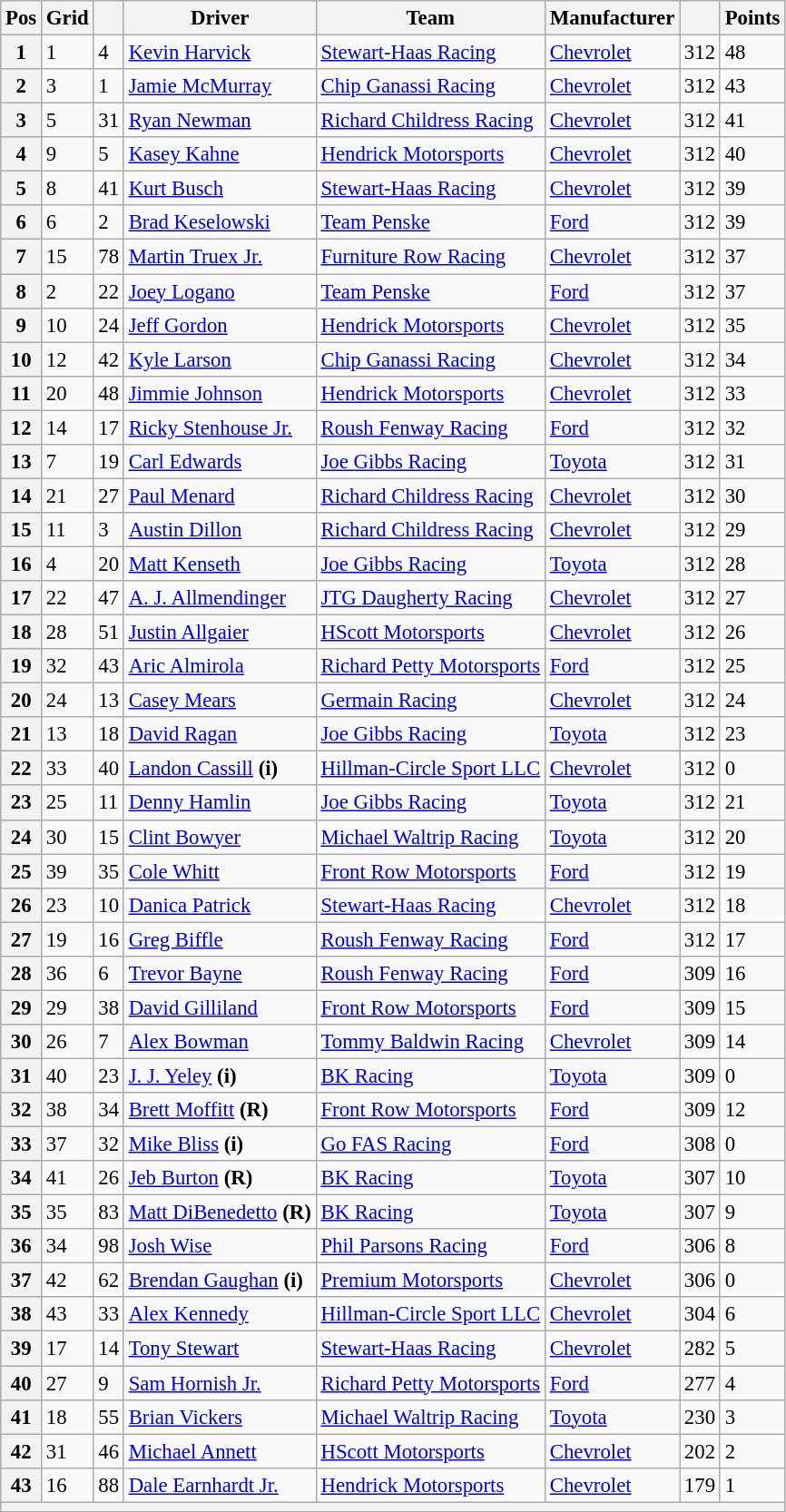<table class="wikitable" style="font-size:95%">
<tr>
<th>Pos</th>
<th>Grid</th>
<th></th>
<th>Driver</th>
<th>Team</th>
<th>Manufacturer</th>
<th></th>
<th>Points</th>
</tr>
<tr>
<th>1</th>
<td>1</td>
<td>4</td>
<td><a href='#'>Kevin Harvick</a></td>
<td><a href='#'>Stewart-Haas Racing</a></td>
<td><a href='#'>Chevrolet</a></td>
<td>312</td>
<td>48</td>
</tr>
<tr>
<th>2</th>
<td>3</td>
<td>1</td>
<td><a href='#'>Jamie McMurray</a></td>
<td><a href='#'>Chip Ganassi Racing</a></td>
<td><a href='#'>Chevrolet</a></td>
<td>312</td>
<td>43</td>
</tr>
<tr>
<th>3</th>
<td>5</td>
<td>31</td>
<td><a href='#'>Ryan Newman</a></td>
<td><a href='#'>Richard Childress Racing</a></td>
<td><a href='#'>Chevrolet</a></td>
<td>312</td>
<td>41</td>
</tr>
<tr>
<th>4</th>
<td>9</td>
<td>5</td>
<td><a href='#'>Kasey Kahne</a></td>
<td><a href='#'>Hendrick Motorsports</a></td>
<td><a href='#'>Chevrolet</a></td>
<td>312</td>
<td>40</td>
</tr>
<tr>
<th>5</th>
<td>8</td>
<td>41</td>
<td><a href='#'>Kurt Busch</a></td>
<td><a href='#'>Stewart-Haas Racing</a></td>
<td><a href='#'>Chevrolet</a></td>
<td>312</td>
<td>39</td>
</tr>
<tr>
<th>6</th>
<td>6</td>
<td>2</td>
<td><a href='#'>Brad Keselowski</a></td>
<td><a href='#'>Team Penske</a></td>
<td><a href='#'>Ford</a></td>
<td>312</td>
<td>39</td>
</tr>
<tr>
<th>7</th>
<td>15</td>
<td>78</td>
<td><a href='#'>Martin Truex Jr.</a></td>
<td><a href='#'>Furniture Row Racing</a></td>
<td><a href='#'>Chevrolet</a></td>
<td>312</td>
<td>37</td>
</tr>
<tr>
<th>8</th>
<td>2</td>
<td>22</td>
<td><a href='#'>Joey Logano</a></td>
<td><a href='#'>Team Penske</a></td>
<td><a href='#'>Ford</a></td>
<td>312</td>
<td>37</td>
</tr>
<tr>
<th>9</th>
<td>10</td>
<td>24</td>
<td><a href='#'>Jeff Gordon</a></td>
<td><a href='#'>Hendrick Motorsports</a></td>
<td><a href='#'>Chevrolet</a></td>
<td>312</td>
<td>35</td>
</tr>
<tr>
<th>10</th>
<td>12</td>
<td>42</td>
<td><a href='#'>Kyle Larson</a></td>
<td><a href='#'>Chip Ganassi Racing</a></td>
<td><a href='#'>Chevrolet</a></td>
<td>312</td>
<td>34</td>
</tr>
<tr>
<th>11</th>
<td>20</td>
<td>48</td>
<td><a href='#'>Jimmie Johnson</a></td>
<td><a href='#'>Hendrick Motorsports</a></td>
<td><a href='#'>Chevrolet</a></td>
<td>312</td>
<td>33</td>
</tr>
<tr>
<th>12</th>
<td>14</td>
<td>17</td>
<td><a href='#'>Ricky Stenhouse Jr.</a></td>
<td><a href='#'>Roush Fenway Racing</a></td>
<td><a href='#'>Ford</a></td>
<td>312</td>
<td>32</td>
</tr>
<tr>
<th>13</th>
<td>7</td>
<td>19</td>
<td><a href='#'>Carl Edwards</a></td>
<td><a href='#'>Joe Gibbs Racing</a></td>
<td><a href='#'>Toyota</a></td>
<td>312</td>
<td>31</td>
</tr>
<tr>
<th>14</th>
<td>21</td>
<td>27</td>
<td><a href='#'>Paul Menard</a></td>
<td><a href='#'>Richard Childress Racing</a></td>
<td><a href='#'>Chevrolet</a></td>
<td>312</td>
<td>30</td>
</tr>
<tr>
<th>15</th>
<td>11</td>
<td>3</td>
<td><a href='#'>Austin Dillon</a></td>
<td><a href='#'>Richard Childress Racing</a></td>
<td><a href='#'>Chevrolet</a></td>
<td>312</td>
<td>29</td>
</tr>
<tr>
<th>16</th>
<td>4</td>
<td>20</td>
<td><a href='#'>Matt Kenseth</a></td>
<td><a href='#'>Joe Gibbs Racing</a></td>
<td><a href='#'>Toyota</a></td>
<td>312</td>
<td>28</td>
</tr>
<tr>
<th>17</th>
<td>22</td>
<td>47</td>
<td><a href='#'>A. J. Allmendinger</a></td>
<td><a href='#'>JTG Daugherty Racing</a></td>
<td><a href='#'>Chevrolet</a></td>
<td>312</td>
<td>27</td>
</tr>
<tr>
<th>18</th>
<td>28</td>
<td>51</td>
<td><a href='#'>Justin Allgaier</a></td>
<td><a href='#'>HScott Motorsports</a></td>
<td><a href='#'>Chevrolet</a></td>
<td>312</td>
<td>26</td>
</tr>
<tr>
<th>19</th>
<td>32</td>
<td>43</td>
<td><a href='#'>Aric Almirola</a></td>
<td><a href='#'>Richard Petty Motorsports</a></td>
<td><a href='#'>Ford</a></td>
<td>312</td>
<td>25</td>
</tr>
<tr>
<th>20</th>
<td>24</td>
<td>13</td>
<td><a href='#'>Casey Mears</a></td>
<td><a href='#'>Germain Racing</a></td>
<td><a href='#'>Chevrolet</a></td>
<td>312</td>
<td>24</td>
</tr>
<tr>
<th>21</th>
<td>13</td>
<td>18</td>
<td><a href='#'>David Ragan</a></td>
<td><a href='#'>Joe Gibbs Racing</a></td>
<td><a href='#'>Toyota</a></td>
<td>312</td>
<td>23</td>
</tr>
<tr>
<th>22</th>
<td>33</td>
<td>40</td>
<td><a href='#'>Landon Cassill</a> <strong>(i)</strong></td>
<td><a href='#'>Hillman-Circle Sport LLC</a></td>
<td><a href='#'>Chevrolet</a></td>
<td>312</td>
<td>0</td>
</tr>
<tr>
<th>23</th>
<td>25</td>
<td>11</td>
<td><a href='#'>Denny Hamlin</a></td>
<td><a href='#'>Joe Gibbs Racing</a></td>
<td><a href='#'>Toyota</a></td>
<td>312</td>
<td>21</td>
</tr>
<tr>
<th>24</th>
<td>30</td>
<td>15</td>
<td><a href='#'>Clint Bowyer</a></td>
<td><a href='#'>Michael Waltrip Racing</a></td>
<td><a href='#'>Toyota</a></td>
<td>312</td>
<td>20</td>
</tr>
<tr>
<th>25</th>
<td>39</td>
<td>35</td>
<td><a href='#'>Cole Whitt</a></td>
<td><a href='#'>Front Row Motorsports</a></td>
<td><a href='#'>Ford</a></td>
<td>312</td>
<td>19</td>
</tr>
<tr>
<th>26</th>
<td>23</td>
<td>10</td>
<td><a href='#'>Danica Patrick</a></td>
<td><a href='#'>Stewart-Haas Racing</a></td>
<td><a href='#'>Chevrolet</a></td>
<td>312</td>
<td>18</td>
</tr>
<tr>
<th>27</th>
<td>19</td>
<td>16</td>
<td><a href='#'>Greg Biffle</a></td>
<td><a href='#'>Roush Fenway Racing</a></td>
<td><a href='#'>Ford</a></td>
<td>312</td>
<td>17</td>
</tr>
<tr>
<th>28</th>
<td>36</td>
<td>6</td>
<td><a href='#'>Trevor Bayne</a></td>
<td><a href='#'>Roush Fenway Racing</a></td>
<td><a href='#'>Ford</a></td>
<td>309</td>
<td>16</td>
</tr>
<tr>
<th>29</th>
<td>29</td>
<td>38</td>
<td><a href='#'>David Gilliland</a></td>
<td><a href='#'>Front Row Motorsports</a></td>
<td><a href='#'>Ford</a></td>
<td>309</td>
<td>15</td>
</tr>
<tr>
<th>30</th>
<td>26</td>
<td>7</td>
<td><a href='#'>Alex Bowman</a></td>
<td><a href='#'>Tommy Baldwin Racing</a></td>
<td><a href='#'>Chevrolet</a></td>
<td>309</td>
<td>14</td>
</tr>
<tr>
<th>31</th>
<td>40</td>
<td>23</td>
<td><a href='#'>J. J. Yeley</a> <strong>(i)</strong></td>
<td><a href='#'>BK Racing</a></td>
<td><a href='#'>Toyota</a></td>
<td>309</td>
<td>0</td>
</tr>
<tr>
<th>32</th>
<td>38</td>
<td>34</td>
<td><a href='#'>Brett Moffitt</a> <strong>(R)</strong></td>
<td><a href='#'>Front Row Motorsports</a></td>
<td><a href='#'>Ford</a></td>
<td>309</td>
<td>12</td>
</tr>
<tr>
<th>33</th>
<td>37</td>
<td>32</td>
<td><a href='#'>Mike Bliss</a> <strong>(i)</strong></td>
<td><a href='#'>Go FAS Racing</a></td>
<td><a href='#'>Ford</a></td>
<td>308</td>
<td>0</td>
</tr>
<tr>
<th>34</th>
<td>41</td>
<td>26</td>
<td><a href='#'>Jeb Burton</a> <strong>(R)</strong></td>
<td><a href='#'>BK Racing</a></td>
<td><a href='#'>Toyota</a></td>
<td>307</td>
<td>10</td>
</tr>
<tr>
<th>35</th>
<td>35</td>
<td>83</td>
<td><a href='#'>Matt DiBenedetto</a> <strong>(R)</strong></td>
<td><a href='#'>BK Racing</a></td>
<td><a href='#'>Toyota</a></td>
<td>307</td>
<td>9</td>
</tr>
<tr>
<th>36</th>
<td>34</td>
<td>98</td>
<td><a href='#'>Josh Wise</a></td>
<td><a href='#'>Phil Parsons Racing</a></td>
<td><a href='#'>Ford</a></td>
<td>306</td>
<td>8</td>
</tr>
<tr>
<th>37</th>
<td>42</td>
<td>62</td>
<td><a href='#'>Brendan Gaughan</a> <strong>(i)</strong></td>
<td><a href='#'>Premium Motorsports</a></td>
<td><a href='#'>Chevrolet</a></td>
<td>306</td>
<td>0</td>
</tr>
<tr>
<th>38</th>
<td>43</td>
<td>33</td>
<td><a href='#'>Alex Kennedy</a></td>
<td><a href='#'>Hillman-Circle Sport LLC</a></td>
<td><a href='#'>Chevrolet</a></td>
<td>304</td>
<td>6</td>
</tr>
<tr>
<th>39</th>
<td>17</td>
<td>14</td>
<td><a href='#'>Tony Stewart</a></td>
<td><a href='#'>Stewart-Haas Racing</a></td>
<td><a href='#'>Chevrolet</a></td>
<td>282</td>
<td>5</td>
</tr>
<tr>
<th>40</th>
<td>27</td>
<td>9</td>
<td><a href='#'>Sam Hornish Jr.</a></td>
<td><a href='#'>Richard Petty Motorsports</a></td>
<td><a href='#'>Ford</a></td>
<td>277</td>
<td>4</td>
</tr>
<tr>
<th>41</th>
<td>18</td>
<td>55</td>
<td><a href='#'>Brian Vickers</a></td>
<td><a href='#'>Michael Waltrip Racing</a></td>
<td><a href='#'>Toyota</a></td>
<td>230</td>
<td>3</td>
</tr>
<tr>
<th>42</th>
<td>31</td>
<td>46</td>
<td><a href='#'>Michael Annett</a></td>
<td><a href='#'>HScott Motorsports</a></td>
<td><a href='#'>Chevrolet</a></td>
<td>202</td>
<td>2</td>
</tr>
<tr>
<th>43</th>
<td>16</td>
<td>88</td>
<td><a href='#'>Dale Earnhardt Jr.</a></td>
<td><a href='#'>Hendrick Motorsports</a></td>
<td><a href='#'>Chevrolet</a></td>
<td>179</td>
<td>1</td>
</tr>
<tr>
<th colspan="8"></th>
</tr>
</table>
